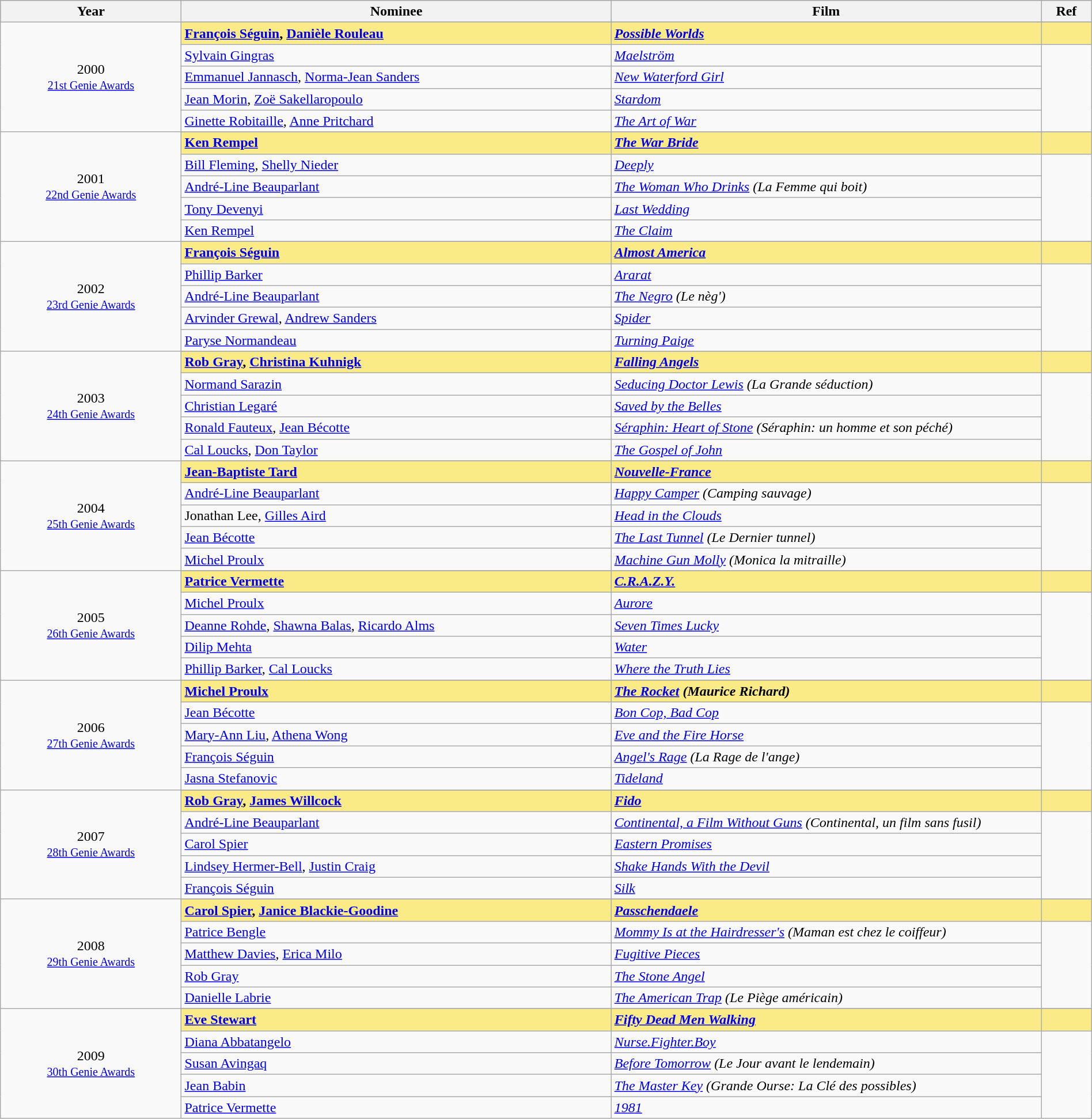<table class="wikitable" style="width:100%;">
<tr style="background:#bebebe;">
<th style="width:8%;">Year</th>
<th style="width:19%;">Nominee</th>
<th style="width:19%;">Film</th>
<th style="width:2%;">Ref</th>
</tr>
<tr>
<td rowspan="6" align="center">2000 <br> <small><a href='#'>21st Genie Awards</a></small></td>
</tr>
<tr style="background:#FAEB86;">
<td><strong><a href='#'>François Séguin</a>, <a href='#'>Danièle Rouleau</a></strong></td>
<td><strong><em><a href='#'>Possible Worlds</a></em></strong></td>
<td></td>
</tr>
<tr>
<td><a href='#'>Sylvain Gingras</a></td>
<td><em><a href='#'>Maelström</a></em></td>
<td rowspan=4></td>
</tr>
<tr>
<td><a href='#'>Emmanuel Jannasch</a>, <a href='#'>Norma-Jean Sanders</a></td>
<td><em><a href='#'>New Waterford Girl</a></em></td>
</tr>
<tr>
<td><a href='#'>Jean Morin</a>, <a href='#'>Zoë Sakellaropoulo</a></td>
<td><em><a href='#'>Stardom</a></em></td>
</tr>
<tr>
<td><a href='#'>Ginette Robitaille</a>, <a href='#'>Anne Pritchard</a></td>
<td><em><a href='#'>The Art of War</a></em></td>
</tr>
<tr>
<td rowspan="6" align="center">2001 <br> <small><a href='#'>22nd Genie Awards</a></small></td>
</tr>
<tr style="background:#FAEB86;">
<td><strong><a href='#'>Ken Rempel</a></strong></td>
<td><strong><em><a href='#'>The War Bride</a></em></strong></td>
<td></td>
</tr>
<tr>
<td><a href='#'>Bill Fleming</a>, <a href='#'>Shelly Nieder</a></td>
<td><em><a href='#'>Deeply</a></em></td>
<td rowspan=4></td>
</tr>
<tr>
<td><a href='#'>André-Line Beauparlant</a></td>
<td><em><a href='#'>The Woman Who Drinks</a> (La Femme qui boit)</em></td>
</tr>
<tr>
<td><a href='#'>Tony Devenyi</a></td>
<td><em><a href='#'>Last Wedding</a></em></td>
</tr>
<tr>
<td><a href='#'>Ken Rempel</a></td>
<td><em><a href='#'>The Claim</a></em></td>
</tr>
<tr>
<td rowspan="6" align="center">2002 <br> <small><a href='#'>23rd Genie Awards</a></small></td>
</tr>
<tr style="background:#FAEB86;">
<td><strong><a href='#'>François Séguin</a></strong></td>
<td><strong><em><a href='#'>Almost America</a></em></strong></td>
<td></td>
</tr>
<tr>
<td><a href='#'>Phillip Barker</a></td>
<td><em><a href='#'>Ararat</a></em></td>
<td rowspan=4></td>
</tr>
<tr>
<td><a href='#'>André-Line Beauparlant</a></td>
<td><em><a href='#'>The Negro</a> (Le nèg')</em></td>
</tr>
<tr>
<td><a href='#'>Arvinder Grewal</a>, <a href='#'>Andrew Sanders</a></td>
<td><em><a href='#'>Spider</a></em></td>
</tr>
<tr>
<td><a href='#'>Paryse Normandeau</a></td>
<td><em><a href='#'>Turning Paige</a></em></td>
</tr>
<tr>
<td rowspan="6" align="center">2003 <br> <small><a href='#'>24th Genie Awards</a></small></td>
</tr>
<tr style="background:#FAEB86;">
<td><strong><a href='#'>Rob Gray</a>, <a href='#'>Christina Kuhnigk</a></strong></td>
<td><strong><em><a href='#'>Falling Angels</a></em></strong></td>
<td></td>
</tr>
<tr>
<td><a href='#'>Normand Sarazin</a></td>
<td><em><a href='#'>Seducing Doctor Lewis</a> (La Grande séduction)</em></td>
<td rowspan=4></td>
</tr>
<tr>
<td><a href='#'>Christian Legaré</a></td>
<td><em><a href='#'>Saved by the Belles</a></em></td>
</tr>
<tr>
<td><a href='#'>Ronald Fauteux</a>, <a href='#'>Jean Bécotte</a></td>
<td><em><a href='#'>Séraphin: Heart of Stone</a> (Séraphin: un homme et son péché)</em></td>
</tr>
<tr>
<td><a href='#'>Cal Loucks</a>, <a href='#'>Don Taylor</a></td>
<td><em><a href='#'>The Gospel of John</a></em></td>
</tr>
<tr>
<td rowspan="6" align="center">2004 <br> <small><a href='#'>25th Genie Awards</a></small></td>
</tr>
<tr style="background:#FAEB86;">
<td><strong><a href='#'>Jean-Baptiste Tard</a></strong></td>
<td><strong><em><a href='#'>Nouvelle-France</a></em></strong></td>
<td></td>
</tr>
<tr>
<td><a href='#'>André-Line Beauparlant</a></td>
<td><em><a href='#'>Happy Camper</a> (Camping sauvage)</em></td>
<td rowspan=4></td>
</tr>
<tr>
<td>Jonathan Lee, <a href='#'>Gilles Aird</a></td>
<td><em><a href='#'>Head in the Clouds</a></em></td>
</tr>
<tr>
<td><a href='#'>Jean Bécotte</a></td>
<td><em><a href='#'>The Last Tunnel</a> (Le Dernier tunnel)</em></td>
</tr>
<tr>
<td><a href='#'>Michel Proulx</a></td>
<td><em><a href='#'>Machine Gun Molly</a> (Monica la mitraille)</em></td>
</tr>
<tr>
<td rowspan="6" align="center">2005 <br> <small><a href='#'>26th Genie Awards</a></small></td>
</tr>
<tr style="background:#FAEB86;">
<td><strong><a href='#'>Patrice Vermette</a></strong></td>
<td><strong><em><a href='#'>C.R.A.Z.Y.</a></em></strong></td>
<td></td>
</tr>
<tr>
<td><a href='#'>Michel Proulx</a></td>
<td><em><a href='#'>Aurore</a></em></td>
<td rowspan=4></td>
</tr>
<tr>
<td><a href='#'>Deanne Rohde</a>, <a href='#'>Shawna Balas</a>, <a href='#'>Ricardo Alms</a></td>
<td><em><a href='#'>Seven Times Lucky</a></em></td>
</tr>
<tr>
<td><a href='#'>Dilip Mehta</a></td>
<td><em><a href='#'>Water</a></em></td>
</tr>
<tr>
<td><a href='#'>Phillip Barker</a>, <a href='#'>Cal Loucks</a></td>
<td><em><a href='#'>Where the Truth Lies</a></em></td>
</tr>
<tr>
<td rowspan="6" align="center">2006 <br> <small><a href='#'>27th Genie Awards</a></small></td>
</tr>
<tr style="background:#FAEB86;">
<td><strong><a href='#'>Michel Proulx</a></strong></td>
<td><strong><em><a href='#'>The Rocket</a> (Maurice Richard)</em></strong></td>
<td></td>
</tr>
<tr>
<td><a href='#'>Jean Bécotte</a></td>
<td><em><a href='#'>Bon Cop, Bad Cop</a></em></td>
<td rowspan=4></td>
</tr>
<tr>
<td><a href='#'>Mary-Ann Liu</a>, <a href='#'>Athena Wong</a></td>
<td><em><a href='#'>Eve and the Fire Horse</a></em></td>
</tr>
<tr>
<td><a href='#'>François Séguin</a></td>
<td><em><a href='#'>Angel's Rage</a> (La Rage de l'ange)</em></td>
</tr>
<tr>
<td><a href='#'>Jasna Stefanovic</a></td>
<td><em><a href='#'>Tideland</a></em></td>
</tr>
<tr>
<td rowspan="6" align="center">2007 <br> <small><a href='#'>28th Genie Awards</a></small></td>
</tr>
<tr style="background:#FAEB86;">
<td><strong><a href='#'>Rob Gray</a>, <a href='#'>James Willcock</a></strong></td>
<td><strong><em><a href='#'>Fido</a></em></strong></td>
<td></td>
</tr>
<tr>
<td><a href='#'>André-Line Beauparlant</a></td>
<td><em><a href='#'>Continental, a Film Without Guns</a> (Continental, un film sans fusil)</em></td>
<td rowspan=4></td>
</tr>
<tr>
<td><a href='#'>Carol Spier</a></td>
<td><em><a href='#'>Eastern Promises</a></em></td>
</tr>
<tr>
<td><a href='#'>Lindsey Hermer-Bell</a>, <a href='#'>Justin Craig</a></td>
<td><em><a href='#'>Shake Hands With the Devil</a></em></td>
</tr>
<tr>
<td><a href='#'>François Séguin</a></td>
<td><em><a href='#'>Silk</a></em></td>
</tr>
<tr>
<td rowspan="6" align="center">2008 <br> <small><a href='#'>29th Genie Awards</a></small></td>
</tr>
<tr style="background:#FAEB86;">
<td><strong><a href='#'>Carol Spier</a>, <a href='#'>Janice Blackie-Goodine</a></strong></td>
<td><strong><em><a href='#'>Passchendaele</a></em></strong></td>
<td></td>
</tr>
<tr>
<td><a href='#'>Patrice Bengle</a></td>
<td><em><a href='#'>Mommy Is at the Hairdresser's</a> (Maman est chez le coiffeur)</em></td>
<td rowspan=4></td>
</tr>
<tr>
<td><a href='#'>Matthew Davies</a>, <a href='#'>Erica Milo</a></td>
<td><em><a href='#'>Fugitive Pieces</a></em></td>
</tr>
<tr>
<td><a href='#'>Rob Gray</a></td>
<td><em><a href='#'>The Stone Angel</a></em></td>
</tr>
<tr>
<td><a href='#'>Danielle Labrie</a></td>
<td><em><a href='#'>The American Trap</a> (Le Piège américain)</em></td>
</tr>
<tr>
<td rowspan="6" align="center">2009 <br> <small><a href='#'>30th Genie Awards</a></small></td>
</tr>
<tr style="background:#FAEB86;">
<td><strong><a href='#'>Eve Stewart</a></strong></td>
<td><strong><em><a href='#'>Fifty Dead Men Walking</a></em></strong></td>
<td></td>
</tr>
<tr>
<td><a href='#'>Diana Abbatangelo</a></td>
<td><em><a href='#'>Nurse.Fighter.Boy</a></em></td>
<td rowspan=4></td>
</tr>
<tr>
<td><a href='#'>Susan Avingaq</a></td>
<td><em><a href='#'>Before Tomorrow</a> (Le Jour avant le lendemain)</em></td>
</tr>
<tr>
<td><a href='#'>Jean Babin</a></td>
<td><em><a href='#'>The Master Key</a> (Grande Ourse: La Clé des possibles)</em></td>
</tr>
<tr>
<td><a href='#'>Patrice Vermette</a></td>
<td><em><a href='#'>1981</a></em></td>
</tr>
</table>
